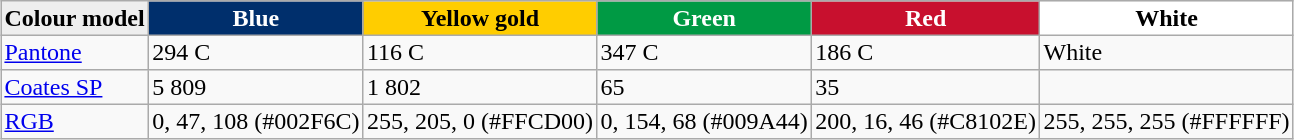<table width="65%" border="1" cellpadding="2" cellspacing="0" style="margin:1em auto; background: #f9f9f9; border: 1px solid #aaaaaa; border-collapse: collapse; white-space: nowrap; text-align: left">
<tr style="text-align: center; background: #EEEEEE">
<th>Colour model</th>
<th style="background-color:#002F6C; color:#FFFFFF">Blue</th>
<th style="background-color:#FFCD00; color:#000000">Yellow gold</th>
<th style="background-color:#009A44; color:#FFFFFF">Green</th>
<th style="background-color:#C8102E; color:#FFFFFF">Red</th>
<th style="background-color:#FFFFFF; color:#000000">White</th>
</tr>
<tr>
<td><a href='#'>Pantone</a></td>
<td>294 C</td>
<td>116 C</td>
<td>347 C</td>
<td>186 C</td>
<td>White</td>
</tr>
<tr>
<td><a href='#'>Coates SP</a></td>
<td>5 809</td>
<td>1 802</td>
<td>65</td>
<td>35</td>
<td></td>
</tr>
<tr>
<td><a href='#'>RGB</a></td>
<td>0, 47, 108 (#002F6C)</td>
<td>255, 205, 0 (#FFCD00)</td>
<td>0, 154, 68 (#009A44)</td>
<td>200, 16, 46 (#C8102E)</td>
<td>255, 255, 255 (#FFFFFF)</td>
</tr>
</table>
